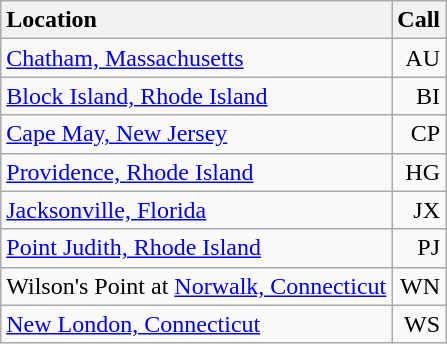<table class="wikitable sortable">
<tr>
<th style="text-align:left;">Location</th>
<th style="text-align:left;">Call</th>
</tr>
<tr>
<td><a href='#'>Chatham, Massachusetts</a></td>
<td style="text-align:right;">AU</td>
</tr>
<tr>
<td><a href='#'>Block Island, Rhode Island</a></td>
<td style="text-align:right;">BI</td>
</tr>
<tr>
<td><a href='#'>Cape May, New Jersey</a></td>
<td style="text-align:right;">CP</td>
</tr>
<tr>
<td><a href='#'>Providence, Rhode Island</a></td>
<td style="text-align:right;">HG</td>
</tr>
<tr>
<td><a href='#'>Jacksonville, Florida</a></td>
<td style="text-align:right;">JX</td>
</tr>
<tr>
<td><a href='#'>Point Judith, Rhode Island</a></td>
<td style="text-align:right;">PJ</td>
</tr>
<tr>
<td>Wilson's Point at <a href='#'>Norwalk, Connecticut</a></td>
<td style="text-align:right;">WN</td>
</tr>
<tr>
<td><a href='#'>New London, Connecticut</a></td>
<td style="text-align:right;">WS</td>
</tr>
</table>
